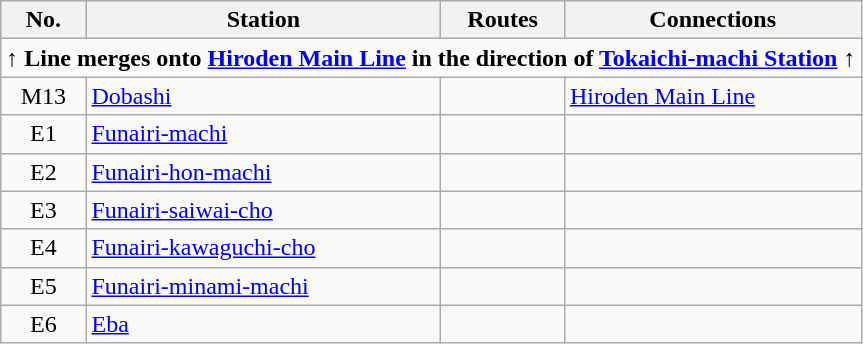<table class="wikitable">
<tr>
<th scope="col">No.</th>
<th scope="col">Station</th>
<th scope="col">Routes</th>
<th scope="col">Connections</th>
</tr>
<tr>
<td colspan="4" align="center">↑ <strong>Line merges onto <a href='#'>Hiroden Main Line</a> in the direction of <a href='#'>Tokaichi-machi Station</a></strong> ↑</td>
</tr>
<tr align=center>
<td>M13</td>
<td align="left"><a href='#'>Dobashi</a></td>
<td>    </td>
<td align="left"> <a href='#'>Hiroden Main Line</a></td>
</tr>
<tr align=center>
<td>E1</td>
<td align="left"><a href='#'>Funairi-machi</a></td>
<td>  </td>
<td></td>
</tr>
<tr align=center>
<td>E2</td>
<td align="left"><a href='#'>Funairi-hon-machi</a></td>
<td>  </td>
<td></td>
</tr>
<tr align=center>
<td>E3</td>
<td align="left"><a href='#'>Funairi-saiwai-cho</a></td>
<td>  </td>
<td></td>
</tr>
<tr align=center>
<td>E4</td>
<td align="left"><a href='#'>Funairi-kawaguchi-cho</a></td>
<td>  </td>
<td></td>
</tr>
<tr align=center>
<td>E5</td>
<td align="left"><a href='#'>Funairi-minami-machi</a></td>
<td>  </td>
<td></td>
</tr>
<tr align=center>
<td>E6</td>
<td align="left"><a href='#'>Eba</a></td>
<td>  </td>
<td></td>
</tr>
</table>
